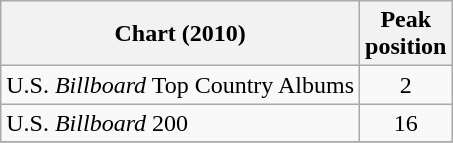<table class="wikitable">
<tr>
<th>Chart (2010)</th>
<th>Peak<br> position</th>
</tr>
<tr>
<td>U.S. <em>Billboard</em> Top Country Albums</td>
<td align="center">2</td>
</tr>
<tr>
<td>U.S. <em>Billboard</em> 200</td>
<td align="center">16</td>
</tr>
<tr>
</tr>
</table>
